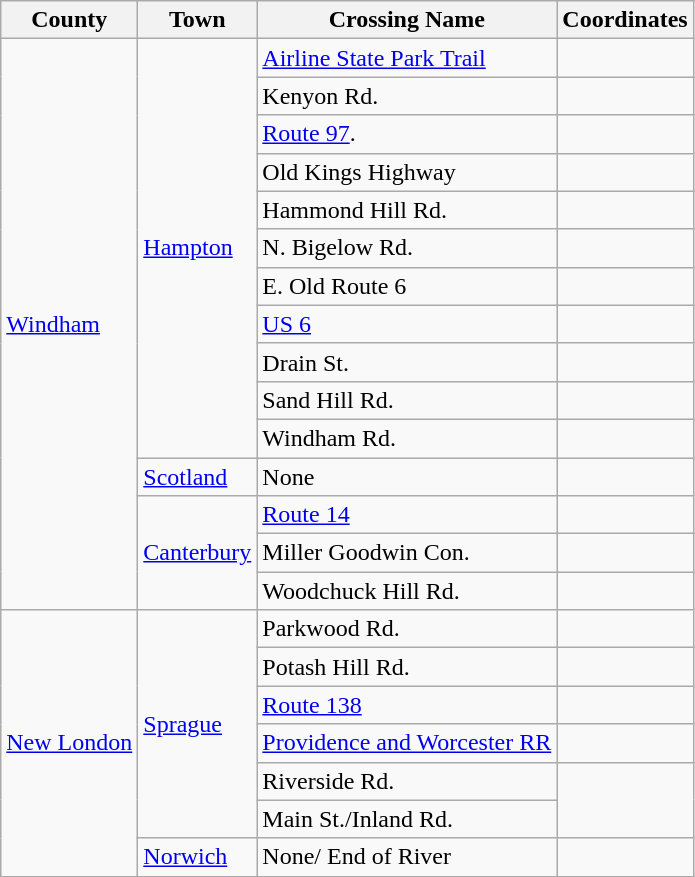<table class="wikitable">
<tr>
<th>County</th>
<th>Town</th>
<th>Crossing Name</th>
<th>Coordinates</th>
</tr>
<tr>
<td rowspan="15"><a href='#'>Windham</a></td>
<td rowspan="11"><a href='#'>Hampton</a></td>
<td><a href='#'>Airline State Park Trail</a></td>
<td></td>
</tr>
<tr>
<td>Kenyon Rd.</td>
<td></td>
</tr>
<tr>
<td> <a href='#'>Route 97</a>.</td>
<td></td>
</tr>
<tr>
<td>Old Kings Highway</td>
<td></td>
</tr>
<tr>
<td>Hammond Hill Rd.</td>
<td></td>
</tr>
<tr>
<td>N. Bigelow Rd.</td>
<td></td>
</tr>
<tr>
<td>E. Old Route 6</td>
<td></td>
</tr>
<tr>
<td> <a href='#'>US 6</a></td>
<td></td>
</tr>
<tr>
<td>Drain St.</td>
<td></td>
</tr>
<tr>
<td>Sand Hill Rd.</td>
<td></td>
</tr>
<tr>
<td>Windham Rd.</td>
<td></td>
</tr>
<tr>
<td><a href='#'>Scotland</a></td>
<td>None</td>
<td></td>
</tr>
<tr>
<td rowspan="3"><a href='#'>Canterbury</a></td>
<td> <a href='#'>Route 14</a></td>
<td></td>
</tr>
<tr>
<td>Miller Goodwin Con.</td>
<td></td>
</tr>
<tr>
<td>Woodchuck Hill Rd.</td>
<td></td>
</tr>
<tr>
<td rowspan="7"><a href='#'>New London</a></td>
<td rowspan="6"><a href='#'>Sprague</a></td>
<td>Parkwood Rd.</td>
<td></td>
</tr>
<tr>
<td>Potash Hill Rd.</td>
<td></td>
</tr>
<tr>
<td> <a href='#'>Route 138</a></td>
<td></td>
</tr>
<tr>
<td><a href='#'>Providence and Worcester RR</a></td>
<td></td>
</tr>
<tr>
<td>Riverside Rd.</td>
<td rowspan="2"></td>
</tr>
<tr>
<td>Main St./Inland Rd.</td>
</tr>
<tr>
<td><a href='#'>Norwich</a></td>
<td>None/ End of River</td>
<td></td>
</tr>
</table>
